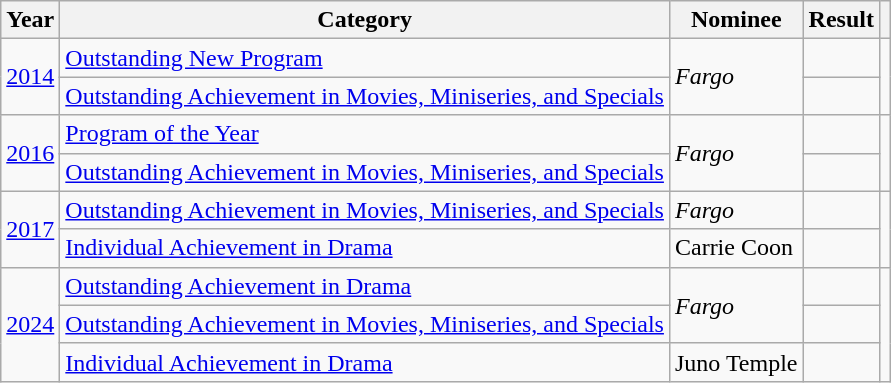<table class="wikitable sortable">
<tr>
<th scope="col">Year</th>
<th scope="col">Category</th>
<th scope="col">Nominee</th>
<th scope="col">Result</th>
<th scope="col" class="unsortable"></th>
</tr>
<tr>
<td rowspan="2"><a href='#'>2014</a></td>
<td scope="row"><a href='#'>Outstanding New Program</a></td>
<td rowspan="2"><em>Fargo</em></td>
<td></td>
<td rowspan="2" style="text-align: center;"></td>
</tr>
<tr>
<td scope="row"><a href='#'>Outstanding Achievement in Movies, Miniseries, and Specials</a></td>
<td></td>
</tr>
<tr>
<td rowspan="2"><a href='#'>2016</a></td>
<td scope="row"><a href='#'>Program of the Year</a></td>
<td rowspan="2"><em>Fargo</em></td>
<td></td>
<td rowspan="2" style="text-align: center;"></td>
</tr>
<tr>
<td scope="row"><a href='#'>Outstanding Achievement in Movies, Miniseries, and Specials</a></td>
<td></td>
</tr>
<tr>
<td rowspan="2"><a href='#'>2017</a></td>
<td scope="row"><a href='#'>Outstanding Achievement in Movies, Miniseries, and Specials</a></td>
<td><em>Fargo</em></td>
<td></td>
<td rowspan="2" style="text-align: center;"></td>
</tr>
<tr>
<td scope="row"><a href='#'>Individual Achievement in Drama</a></td>
<td>Carrie Coon</td>
<td></td>
</tr>
<tr>
<td rowspan="3"><a href='#'>2024</a></td>
<td scope="row"><a href='#'>Outstanding Achievement in Drama</a></td>
<td rowspan="2"><em>Fargo</em></td>
<td></td>
<td rowspan="3" style="text-align: center;"></td>
</tr>
<tr>
<td scope="row"><a href='#'>Outstanding Achievement in Movies, Miniseries, and Specials</a></td>
<td></td>
</tr>
<tr>
<td scope="row"><a href='#'>Individual Achievement in Drama</a></td>
<td>Juno Temple</td>
<td></td>
</tr>
</table>
